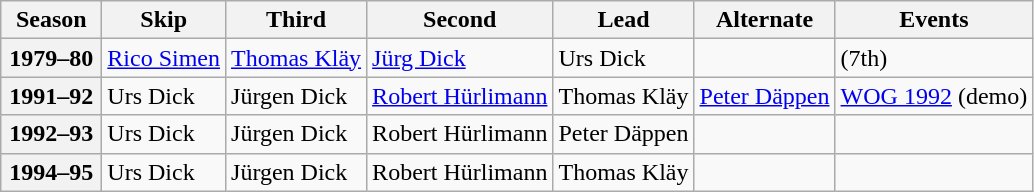<table class="wikitable">
<tr>
<th scope="col" width=60>Season</th>
<th scope="col">Skip</th>
<th scope="col">Third</th>
<th scope="col">Second</th>
<th scope="col">Lead</th>
<th scope="col">Alternate</th>
<th scope="col">Events</th>
</tr>
<tr>
<th scope="row">1979–80</th>
<td><a href='#'>Rico Simen</a></td>
<td><a href='#'>Thomas Kläy</a></td>
<td><a href='#'>Jürg Dick</a></td>
<td>Urs Dick</td>
<td></td>
<td> (7th)</td>
</tr>
<tr>
<th scope="row">1991–92</th>
<td>Urs Dick</td>
<td>Jürgen Dick</td>
<td><a href='#'>Robert Hürlimann</a></td>
<td>Thomas Kläy</td>
<td><a href='#'>Peter Däppen</a></td>
<td><a href='#'>WOG 1992</a> (demo) </td>
</tr>
<tr>
<th scope="row">1992–93</th>
<td>Urs Dick</td>
<td>Jürgen Dick</td>
<td>Robert Hürlimann</td>
<td>Peter Däppen</td>
<td></td>
<td> </td>
</tr>
<tr>
<th scope="row">1994–95</th>
<td>Urs Dick</td>
<td>Jürgen Dick</td>
<td>Robert Hürlimann</td>
<td>Thomas Kläy</td>
<td></td>
<td></td>
</tr>
</table>
